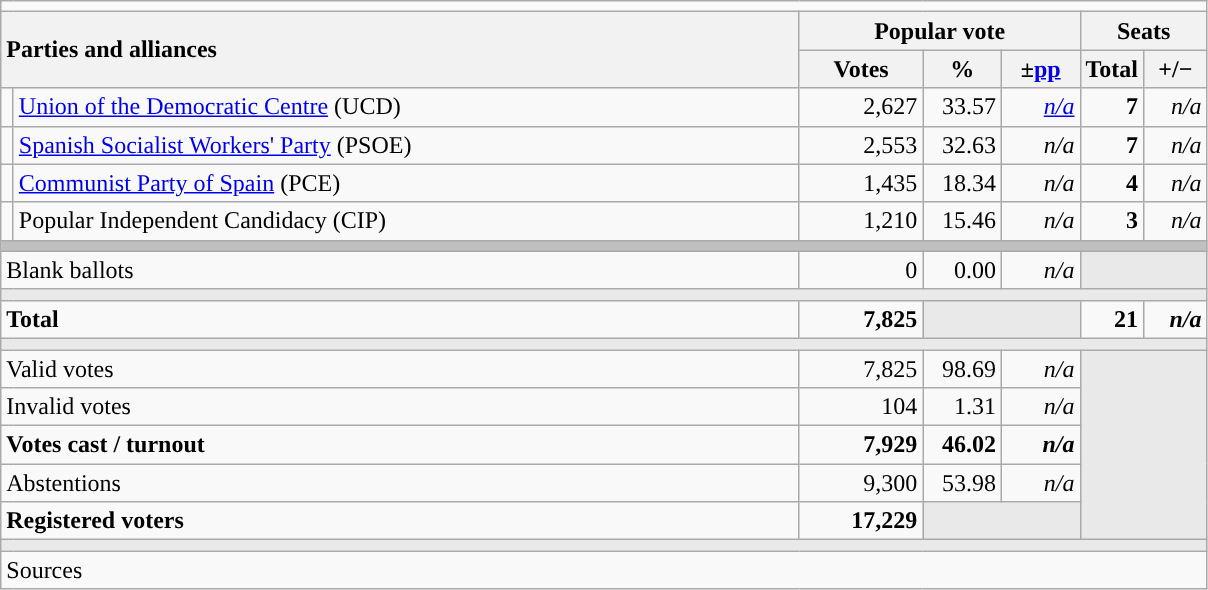<table class="wikitable" style="text-align:right;">
<tr>
<td colspan="7"></td>
</tr>
<tr>
<th style="text-align:left;" rowspan="2" colspan="2" width="525">Parties and alliances</th>
<th colspan="3">Popular vote</th>
<th colspan="2">Seats</th>
</tr>
<tr>
<th width="75">Votes</th>
<th width="45">%</th>
<th width="45">±<a href='#'>pp</a></th>
<th width="35">Total</th>
<th width="35">+/−</th>
</tr>
<tr>
<td width="1" style="color:inherit;background:"></td>
<td align="left"><a href='#'>Union of the Democratic Centre</a> (UCD)</td>
<td>2,627</td>
<td>33.57</td>
<td><em><a href='#'>n/a</a></em></td>
<td><strong>7</strong></td>
<td><em>n/a</em></td>
</tr>
<tr>
<td style="color:inherit;background:"></td>
<td align="left"><a href='#'>Spanish Socialist Workers' Party</a> (PSOE)</td>
<td>2,553</td>
<td>32.63</td>
<td><em>n/a</em></td>
<td><strong>7</strong></td>
<td><em>n/a</em></td>
</tr>
<tr>
<td style="color:inherit;background:"></td>
<td align="left"><a href='#'>Communist Party of Spain</a> (PCE)</td>
<td>1,435</td>
<td>18.34</td>
<td><em>n/a</em></td>
<td><strong>4</strong></td>
<td><em>n/a</em></td>
</tr>
<tr>
<td style="color:inherit;background:"></td>
<td align="left">Popular Independent Candidacy (CIP)</td>
<td>1,210</td>
<td>15.46</td>
<td><em>n/a</em></td>
<td><strong>3</strong></td>
<td><em>n/a</em></td>
</tr>
<tr>
<td colspan="7" bgcolor="#C0C0C0"></td>
</tr>
<tr>
<td align="left" colspan="2">Blank ballots</td>
<td>0</td>
<td>0.00</td>
<td><em>n/a</em></td>
<td bgcolor="#E9E9E9" colspan="2"></td>
</tr>
<tr>
<td colspan="7" bgcolor="#E9E9E9"></td>
</tr>
<tr style="font-weight:bold;">
<td align="left" colspan="2">Total</td>
<td>7,825</td>
<td bgcolor="#E9E9E9" colspan="2"></td>
<td>21</td>
<td><em>n/a</em></td>
</tr>
<tr>
<td colspan="7" bgcolor="#E9E9E9"></td>
</tr>
<tr>
<td align="left" colspan="2">Valid votes</td>
<td>7,825</td>
<td>98.69</td>
<td><em>n/a</em></td>
<td bgcolor="#E9E9E9" colspan="2" rowspan="5"></td>
</tr>
<tr>
<td align="left" colspan="2">Invalid votes</td>
<td>104</td>
<td>1.31</td>
<td><em>n/a</em></td>
</tr>
<tr style="font-weight:bold;">
<td align="left" colspan="2">Votes cast / turnout</td>
<td>7,929</td>
<td>46.02</td>
<td><em>n/a</em></td>
</tr>
<tr>
<td align="left" colspan="2">Abstentions</td>
<td>9,300</td>
<td>53.98</td>
<td><em>n/a</em></td>
</tr>
<tr style="font-weight:bold;">
<td align="left" colspan="2">Registered voters</td>
<td>17,229</td>
<td bgcolor="#E9E9E9" colspan="2"></td>
</tr>
<tr>
<td colspan="7" bgcolor="#E9E9E9"></td>
</tr>
<tr>
<td align="left" colspan="7">Sources</td>
</tr>
</table>
